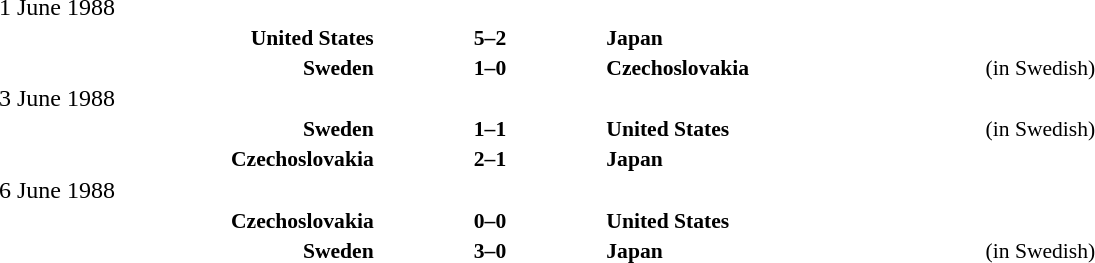<table width=100% cellspacing=1>
<tr>
<th width=20%></th>
<th width=12%></th>
<th width=20%></th>
<th></th>
</tr>
<tr>
<td>1 June 1988</td>
</tr>
<tr style=font-size:90%>
<td align=right><strong>United States</strong></td>
<td align=center><strong>5–2</strong></td>
<td><strong>Japan</strong></td>
</tr>
<tr style=font-size:90%>
<td align=right><strong>Sweden</strong></td>
<td align=center><strong>1–0</strong></td>
<td><strong>Czechoslovakia</strong></td>
<td> (in Swedish)</td>
</tr>
<tr>
<td>3 June 1988</td>
</tr>
<tr style=font-size:90%>
<td align=right><strong>Sweden</strong></td>
<td align=center><strong>1–1</strong></td>
<td><strong>United States</strong></td>
<td> (in Swedish)</td>
</tr>
<tr style=font-size:90%>
<td align=right><strong>Czechoslovakia</strong></td>
<td align=center><strong>2–1</strong></td>
<td><strong>Japan</strong></td>
</tr>
<tr>
<td>6 June 1988</td>
</tr>
<tr style=font-size:90%>
<td align=right><strong>Czechoslovakia</strong></td>
<td align=center><strong>0–0</strong></td>
<td><strong>United States</strong></td>
</tr>
<tr style=font-size:90%>
<td align=right><strong>Sweden</strong></td>
<td align=center><strong>3–0</strong></td>
<td><strong>Japan</strong></td>
<td> (in Swedish)</td>
</tr>
</table>
